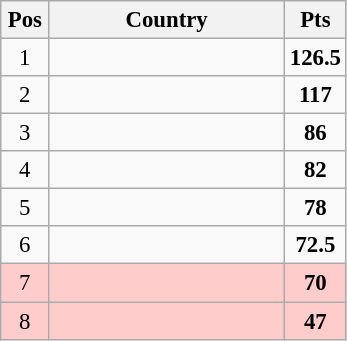<table class="wikitable" style="text-align: center; font-size:95%">
<tr>
<th style="width:25px;">Pos</th>
<th style="width:150px;">Country</th>
<th style="width:25px;">Pts</th>
</tr>
<tr>
<td>1</td>
<td align="left"></td>
<td><strong>126.5</strong></td>
</tr>
<tr>
<td>2</td>
<td align="left"></td>
<td><strong>117</strong></td>
</tr>
<tr>
<td>3</td>
<td align="left"></td>
<td><strong>86</strong></td>
</tr>
<tr>
<td>4</td>
<td align="left"></td>
<td><strong>82</strong></td>
</tr>
<tr>
<td>5</td>
<td align="left"></td>
<td><strong>78</strong></td>
</tr>
<tr>
<td>6</td>
<td align="left"></td>
<td><strong>72.5</strong></td>
</tr>
<tr bgcolor=ffcccc>
<td>7</td>
<td align="left"></td>
<td><strong>70</strong></td>
</tr>
<tr bgcolor=ffcccc>
<td>8</td>
<td align="left"></td>
<td><strong>47</strong></td>
</tr>
</table>
